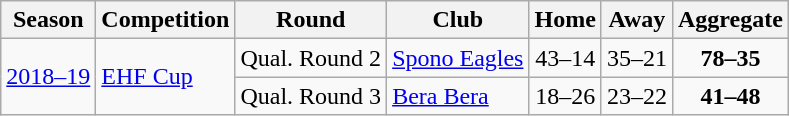<table class="wikitable" style="text-align: left">
<tr>
<th>Season</th>
<th>Competition</th>
<th>Round</th>
<th>Club</th>
<th>Home</th>
<th>Away</th>
<th>Aggregate</th>
</tr>
<tr>
<td rowspan=2><a href='#'>2018–19</a></td>
<td rowspan=2><a href='#'>EHF Cup</a></td>
<td>Qual. Round 2</td>
<td> <a href='#'>Spono Eagles</a></td>
<td align=center>43–14</td>
<td align=center>35–21</td>
<td align=center><strong>78–35</strong></td>
</tr>
<tr>
<td>Qual. Round 3</td>
<td> <a href='#'>Bera Bera</a></td>
<td align=center>18–26</td>
<td align=center>23–22</td>
<td align=center><strong>41–48</strong></td>
</tr>
</table>
